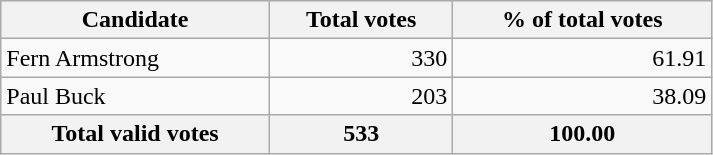<table style="width:475px;" class="wikitable">
<tr bgcolor="#EEEEEE">
<th align="left">Candidate</th>
<th align="right">Total votes</th>
<th align="right">% of total votes</th>
</tr>
<tr>
<td align="left">Fern Armstrong</td>
<td align="right">330</td>
<td align="right">61.91</td>
</tr>
<tr>
<td align="left">Paul Buck</td>
<td align="right">203</td>
<td align="right">38.09</td>
</tr>
<tr bgcolor="#EEEEEE">
<th align="left">Total valid votes</th>
<th align="right"><strong>533</strong></th>
<th align="right"><strong>100.00</strong></th>
</tr>
</table>
